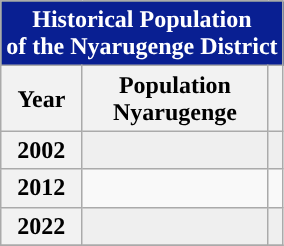<table class=wikitable style="margin: 1em 1em 0 0; border-collapse: collapse; font-size: 100%;" align="center">
<tr bgcolor="#35682D" style="color:black">
<th colspan="3" style="text-align:center; color:white; background:#091F92;"><strong>Historical Population <br> of the Nyarugenge District</strong></th>
</tr>
<tr>
<th>Year</th>
<th>Population<br> Nyarugenge</th>
<th></th>
</tr>
<tr align="center" style="background:#efefef; color:black">
<th><strong>2002</strong></th>
<td align="left"></td>
<td align="right"></td>
</tr>
<tr align="center">
<th><strong>2012</strong></th>
<td align="left"></td>
<td align="right"></td>
</tr>
<tr align="center" style="background:#efefef; color:black">
<th><strong>2022</strong></th>
<td align="left"></td>
<td align="right"></td>
</tr>
<tr align="center">
</tr>
</table>
